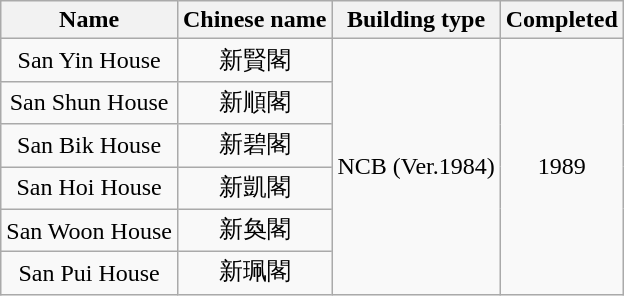<table class="wikitable" style="text-align: center">
<tr>
<th>Name</th>
<th>Chinese name</th>
<th>Building type</th>
<th>Completed</th>
</tr>
<tr>
<td>San Yin House</td>
<td>新賢閣</td>
<td rowspan="6">NCB (Ver.1984)</td>
<td rowspan="6">1989</td>
</tr>
<tr>
<td>San Shun House</td>
<td>新順閣</td>
</tr>
<tr>
<td>San Bik House</td>
<td>新碧閣</td>
</tr>
<tr>
<td>San Hoi House</td>
<td>新凱閣</td>
</tr>
<tr>
<td>San Woon House</td>
<td>新奐閣</td>
</tr>
<tr>
<td>San Pui House</td>
<td>新珮閣</td>
</tr>
</table>
